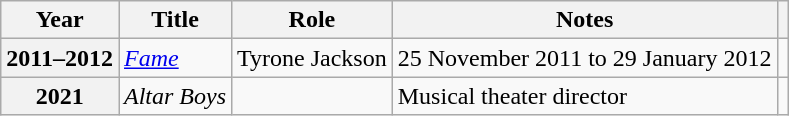<table class="wikitable sortable plainrowheaders">
<tr>
<th scope="col">Year</th>
<th scope="col">Title</th>
<th scope="col">Role</th>
<th scope="col">Notes</th>
<th scope="col" class="unsortable"></th>
</tr>
<tr>
<th scope="row">2011–2012</th>
<td><em><a href='#'>Fame</a></em></td>
<td>Tyrone Jackson</td>
<td>25 November 2011 to 29 January 2012</td>
<td></td>
</tr>
<tr>
<th scope="row">2021</th>
<td><em>Altar Boys</em></td>
<td></td>
<td>Musical theater director</td>
<td></td>
</tr>
</table>
